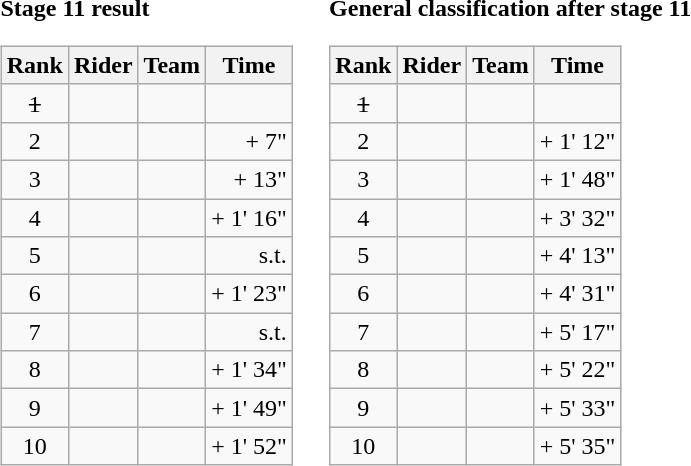<table>
<tr>
<td><strong>Stage 11 result</strong><br><table class="wikitable">
<tr>
<th scope="col">Rank</th>
<th scope="col">Rider</th>
<th scope="col">Team</th>
<th scope="col">Time</th>
</tr>
<tr>
<td style="text-align:center;"><del>1</del></td>
<td><del></del> </td>
<td><del></del></td>
<td align=right></td>
</tr>
<tr>
<td style="text-align:center;">2</td>
<td></td>
<td></td>
<td align=right>+ 7"</td>
</tr>
<tr>
<td style="text-align:center;">3</td>
<td></td>
<td></td>
<td align=right>+ 13"</td>
</tr>
<tr>
<td style="text-align:center;">4</td>
<td></td>
<td></td>
<td align=right>+ 1' 16"</td>
</tr>
<tr>
<td style="text-align:center;">5</td>
<td></td>
<td></td>
<td align=right>s.t.</td>
</tr>
<tr>
<td style="text-align:center;">6</td>
<td></td>
<td></td>
<td align=right>+ 1' 23"</td>
</tr>
<tr>
<td style="text-align:center;">7</td>
<td> </td>
<td></td>
<td align=right>s.t.</td>
</tr>
<tr>
<td style="text-align:center;">8</td>
<td></td>
<td></td>
<td align=right>+ 1' 34"</td>
</tr>
<tr>
<td style="text-align:center;">9</td>
<td></td>
<td></td>
<td align=right>+ 1' 49"</td>
</tr>
<tr>
<td style="text-align:center;">10</td>
<td></td>
<td></td>
<td align=right>+ 1' 52"</td>
</tr>
</table>
</td>
<td></td>
<td><strong>General classification after stage 11</strong><br><table class="wikitable">
<tr>
<th scope="col">Rank</th>
<th scope="col">Rider</th>
<th scope="col">Team</th>
<th scope="col">Time</th>
</tr>
<tr>
<td style="text-align:center;"><del>1</del></td>
<td><del></del> </td>
<td><del></del></td>
<td align=right></td>
</tr>
<tr>
<td style="text-align:center;">2</td>
<td></td>
<td></td>
<td align=right>+ 1' 12"</td>
</tr>
<tr>
<td style="text-align:center;">3</td>
<td></td>
<td></td>
<td align=right>+ 1' 48"</td>
</tr>
<tr>
<td style="text-align:center;">4</td>
<td></td>
<td></td>
<td align=right>+ 3' 32"</td>
</tr>
<tr>
<td style="text-align:center;">5</td>
<td></td>
<td></td>
<td align=right>+ 4' 13"</td>
</tr>
<tr>
<td style="text-align:center;">6</td>
<td></td>
<td></td>
<td align=right>+ 4' 31"</td>
</tr>
<tr>
<td style="text-align:center;">7</td>
<td></td>
<td></td>
<td align=right>+ 5' 17"</td>
</tr>
<tr>
<td style="text-align:center;">8</td>
<td> </td>
<td></td>
<td align=right>+ 5' 22"</td>
</tr>
<tr>
<td style="text-align:center;">9</td>
<td></td>
<td></td>
<td align=right>+ 5' 33"</td>
</tr>
<tr>
<td style="text-align:center;">10</td>
<td></td>
<td></td>
<td align=right>+ 5' 35"</td>
</tr>
</table>
</td>
</tr>
</table>
